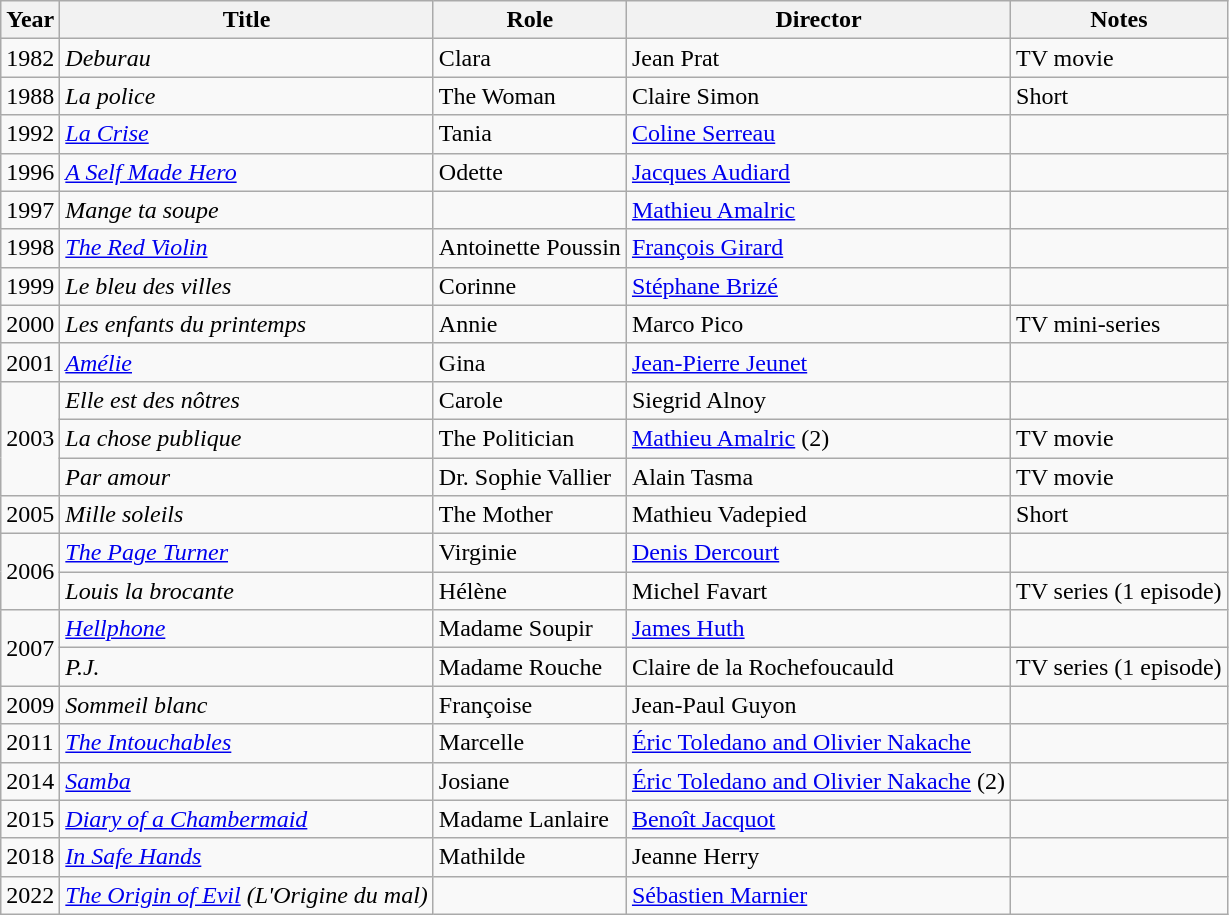<table class="wikitable">
<tr>
<th>Year</th>
<th>Title</th>
<th>Role</th>
<th>Director</th>
<th>Notes</th>
</tr>
<tr>
<td rowspan=1>1982</td>
<td><em>Deburau</em></td>
<td>Clara</td>
<td>Jean Prat</td>
<td>TV movie</td>
</tr>
<tr>
<td rowspan=1>1988</td>
<td><em>La police</em></td>
<td>The Woman</td>
<td>Claire Simon</td>
<td>Short</td>
</tr>
<tr>
<td rowspan=1>1992</td>
<td><em><a href='#'>La Crise</a></em></td>
<td>Tania</td>
<td><a href='#'>Coline Serreau</a></td>
<td></td>
</tr>
<tr>
<td rowspan=1>1996</td>
<td><em><a href='#'>A Self Made Hero</a></em></td>
<td>Odette</td>
<td><a href='#'>Jacques Audiard</a></td>
<td></td>
</tr>
<tr>
<td rowspan=1>1997</td>
<td><em>Mange ta soupe</em></td>
<td></td>
<td><a href='#'>Mathieu Amalric</a></td>
<td></td>
</tr>
<tr>
<td rowspan=1>1998</td>
<td><em><a href='#'>The Red Violin</a></em></td>
<td>Antoinette Poussin</td>
<td><a href='#'>François Girard</a></td>
<td></td>
</tr>
<tr>
<td rowspan=1>1999</td>
<td><em>Le bleu des villes</em></td>
<td>Corinne</td>
<td><a href='#'>Stéphane Brizé</a></td>
<td></td>
</tr>
<tr>
<td rowspan=1>2000</td>
<td><em>Les enfants du printemps</em></td>
<td>Annie</td>
<td>Marco Pico</td>
<td>TV mini-series</td>
</tr>
<tr>
<td rowspan=1>2001</td>
<td><em><a href='#'>Amélie</a></em></td>
<td>Gina</td>
<td><a href='#'>Jean-Pierre Jeunet</a></td>
<td></td>
</tr>
<tr>
<td rowspan=3>2003</td>
<td><em>Elle est des nôtres</em></td>
<td>Carole</td>
<td>Siegrid Alnoy</td>
<td></td>
</tr>
<tr>
<td><em>La chose publique</em></td>
<td>The Politician</td>
<td><a href='#'>Mathieu Amalric</a> (2)</td>
<td>TV movie</td>
</tr>
<tr>
<td><em>Par amour</em></td>
<td>Dr. Sophie Vallier</td>
<td>Alain Tasma</td>
<td>TV movie</td>
</tr>
<tr>
<td rowspan=1>2005</td>
<td><em>Mille soleils</em></td>
<td>The Mother</td>
<td>Mathieu Vadepied</td>
<td>Short</td>
</tr>
<tr>
<td rowspan=2>2006</td>
<td><em><a href='#'>The Page Turner</a></em></td>
<td>Virginie</td>
<td><a href='#'>Denis Dercourt</a></td>
<td></td>
</tr>
<tr>
<td><em>Louis la brocante</em></td>
<td>Hélène</td>
<td>Michel Favart</td>
<td>TV series (1 episode)</td>
</tr>
<tr>
<td rowspan=2>2007</td>
<td><em><a href='#'>Hellphone</a></em></td>
<td>Madame Soupir</td>
<td><a href='#'>James Huth</a></td>
<td></td>
</tr>
<tr>
<td><em>P.J.</em></td>
<td>Madame Rouche</td>
<td>Claire de la Rochefoucauld</td>
<td>TV series (1 episode)</td>
</tr>
<tr>
<td rowspan=1>2009</td>
<td><em>Sommeil blanc</em></td>
<td>Françoise</td>
<td>Jean-Paul Guyon</td>
<td></td>
</tr>
<tr>
<td rowspan=1>2011</td>
<td><em><a href='#'>The Intouchables</a></em></td>
<td>Marcelle</td>
<td><a href='#'>Éric Toledano and Olivier Nakache</a></td>
<td></td>
</tr>
<tr>
<td rowspan=1>2014</td>
<td><em><a href='#'>Samba</a></em></td>
<td>Josiane</td>
<td><a href='#'>Éric Toledano and Olivier Nakache</a> (2)</td>
<td></td>
</tr>
<tr>
<td rowspan=1>2015</td>
<td><em><a href='#'>Diary of a Chambermaid</a></em></td>
<td>Madame Lanlaire</td>
<td><a href='#'>Benoît Jacquot</a></td>
<td></td>
</tr>
<tr>
<td>2018</td>
<td><em><a href='#'>In Safe Hands</a></em></td>
<td>Mathilde</td>
<td>Jeanne Herry</td>
<td></td>
</tr>
<tr>
<td>2022</td>
<td><em><a href='#'>The Origin of Evil</a> (L'Origine du mal)</em></td>
<td></td>
<td><a href='#'>Sébastien Marnier</a></td>
<td></td>
</tr>
</table>
